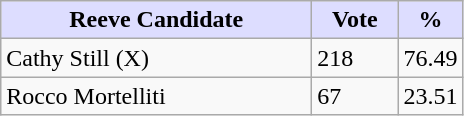<table class="wikitable">
<tr>
<th style="background:#ddf; width:200px;">Reeve Candidate</th>
<th style="background:#ddf; width:50px;">Vote</th>
<th style="background:#ddf; width:30px;">%</th>
</tr>
<tr>
<td>Cathy Still (X)</td>
<td>218</td>
<td>76.49</td>
</tr>
<tr>
<td>Rocco Mortelliti</td>
<td>67</td>
<td>23.51</td>
</tr>
</table>
